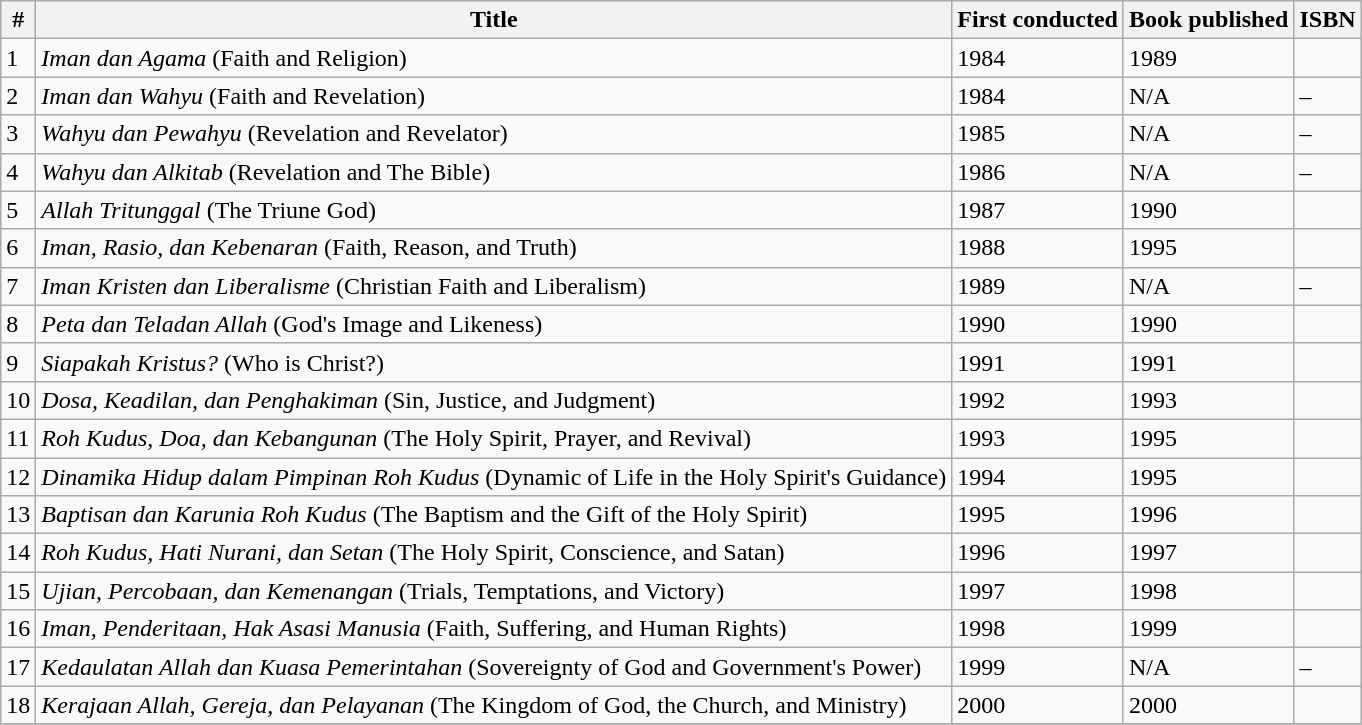<table class="wikitable sortable">
<tr>
<th>#</th>
<th>Title</th>
<th>First conducted</th>
<th>Book published</th>
<th>ISBN</th>
</tr>
<tr>
<td>1</td>
<td><em>Iman dan Agama</em> (Faith and Religion)</td>
<td>1984</td>
<td>1989</td>
<td></td>
</tr>
<tr>
<td>2</td>
<td><em>Iman dan Wahyu</em> (Faith and Revelation)</td>
<td>1984</td>
<td>N/A</td>
<td>–</td>
</tr>
<tr>
<td>3</td>
<td><em>Wahyu dan Pewahyu</em> (Revelation and Revelator)</td>
<td>1985</td>
<td>N/A</td>
<td>–</td>
</tr>
<tr>
<td>4</td>
<td><em>Wahyu dan Alkitab</em> (Revelation and The Bible)</td>
<td>1986</td>
<td>N/A</td>
<td>–</td>
</tr>
<tr>
<td>5</td>
<td><em>Allah Tritunggal</em> (The Triune God)</td>
<td>1987</td>
<td>1990</td>
<td></td>
</tr>
<tr>
<td>6</td>
<td><em>Iman, Rasio, dan Kebenaran</em> (Faith, Reason, and Truth)</td>
<td>1988</td>
<td>1995</td>
<td></td>
</tr>
<tr>
<td>7</td>
<td><em>Iman Kristen dan Liberalisme</em> (Christian Faith and Liberalism)</td>
<td>1989</td>
<td>N/A</td>
<td>–</td>
</tr>
<tr>
<td>8</td>
<td><em>Peta dan Teladan Allah</em> (God's Image and Likeness)</td>
<td>1990</td>
<td>1990</td>
<td></td>
</tr>
<tr>
<td>9</td>
<td><em>Siapakah Kristus?</em> (Who is Christ?)</td>
<td>1991</td>
<td>1991</td>
<td></td>
</tr>
<tr>
<td>10</td>
<td><em>Dosa, Keadilan, dan Penghakiman</em> (Sin, Justice, and Judgment)</td>
<td>1992</td>
<td>1993</td>
<td></td>
</tr>
<tr>
<td>11</td>
<td><em>Roh Kudus, Doa, dan Kebangunan</em> (The Holy Spirit, Prayer, and Revival)</td>
<td>1993</td>
<td>1995</td>
<td></td>
</tr>
<tr>
<td>12</td>
<td><em>Dinamika Hidup dalam Pimpinan Roh Kudus</em> (Dynamic of Life in the Holy Spirit's Guidance)</td>
<td>1994</td>
<td>1995</td>
<td></td>
</tr>
<tr>
<td>13</td>
<td><em>Baptisan dan Karunia Roh Kudus</em> (The Baptism and the Gift of the Holy Spirit)</td>
<td>1995</td>
<td>1996</td>
<td></td>
</tr>
<tr>
<td>14</td>
<td><em>Roh Kudus, Hati Nurani, dan Setan</em> (The Holy Spirit, Conscience, and Satan)</td>
<td>1996</td>
<td>1997</td>
<td></td>
</tr>
<tr>
<td>15</td>
<td><em>Ujian, Percobaan, dan Kemenangan</em> (Trials, Temptations, and Victory)</td>
<td>1997</td>
<td>1998</td>
<td></td>
</tr>
<tr>
<td>16</td>
<td><em>Iman, Penderitaan, Hak Asasi Manusia</em> (Faith, Suffering, and Human Rights)</td>
<td>1998</td>
<td>1999</td>
<td></td>
</tr>
<tr>
<td>17</td>
<td><em>Kedaulatan Allah dan Kuasa Pemerintahan</em> (Sovereignty of God and Government's Power)</td>
<td>1999</td>
<td>N/A</td>
<td>–</td>
</tr>
<tr>
<td>18</td>
<td><em>Kerajaan Allah, Gereja, dan Pelayanan</em> (The Kingdom of God, the Church, and Ministry)</td>
<td>2000</td>
<td>2000</td>
<td></td>
</tr>
<tr>
</tr>
</table>
